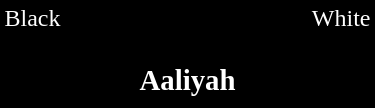<table width="250" style="background:black;">
<tr>
<td align="left"  style="color:white;">Black</td>
<td align="right" style="color:white;">White</td>
</tr>
<tr>
<td align="center" style="color:white;" colspan="2"><br><big><strong>Aaliyah</strong></big></td>
</tr>
<tr>
<td style="color:silver;" colspan="2" align="center"></td>
</tr>
</table>
